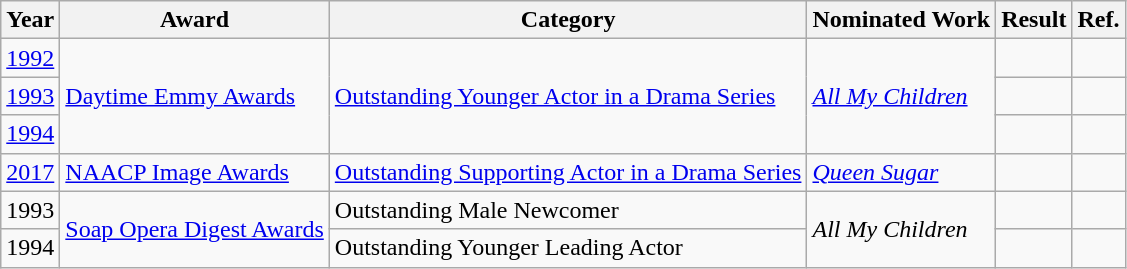<table class="wikitable">
<tr>
<th>Year</th>
<th>Award</th>
<th>Category</th>
<th>Nominated Work</th>
<th>Result</th>
<th>Ref.</th>
</tr>
<tr>
<td><a href='#'>1992</a></td>
<td rowspan="3"><a href='#'>Daytime Emmy Awards</a></td>
<td rowspan="3"><a href='#'>Outstanding Younger Actor in a Drama Series</a></td>
<td rowspan="3"><em><a href='#'>All My Children</a></em></td>
<td></td>
<td align="center"></td>
</tr>
<tr>
<td><a href='#'>1993</a></td>
<td></td>
<td align="center"></td>
</tr>
<tr>
<td><a href='#'>1994</a></td>
<td></td>
<td align="center"></td>
</tr>
<tr>
<td><a href='#'>2017</a></td>
<td><a href='#'>NAACP Image Awards</a></td>
<td><a href='#'>Outstanding Supporting Actor in a Drama Series</a></td>
<td><em><a href='#'>Queen Sugar</a></em></td>
<td></td>
<td align="center"></td>
</tr>
<tr>
<td>1993</td>
<td rowspan="2"><a href='#'>Soap Opera Digest Awards</a></td>
<td>Outstanding Male Newcomer</td>
<td rowspan="2"><em>All My Children</em></td>
<td></td>
<td align="center"></td>
</tr>
<tr>
<td>1994</td>
<td>Outstanding Younger Leading Actor</td>
<td></td>
<td align="center"></td>
</tr>
</table>
